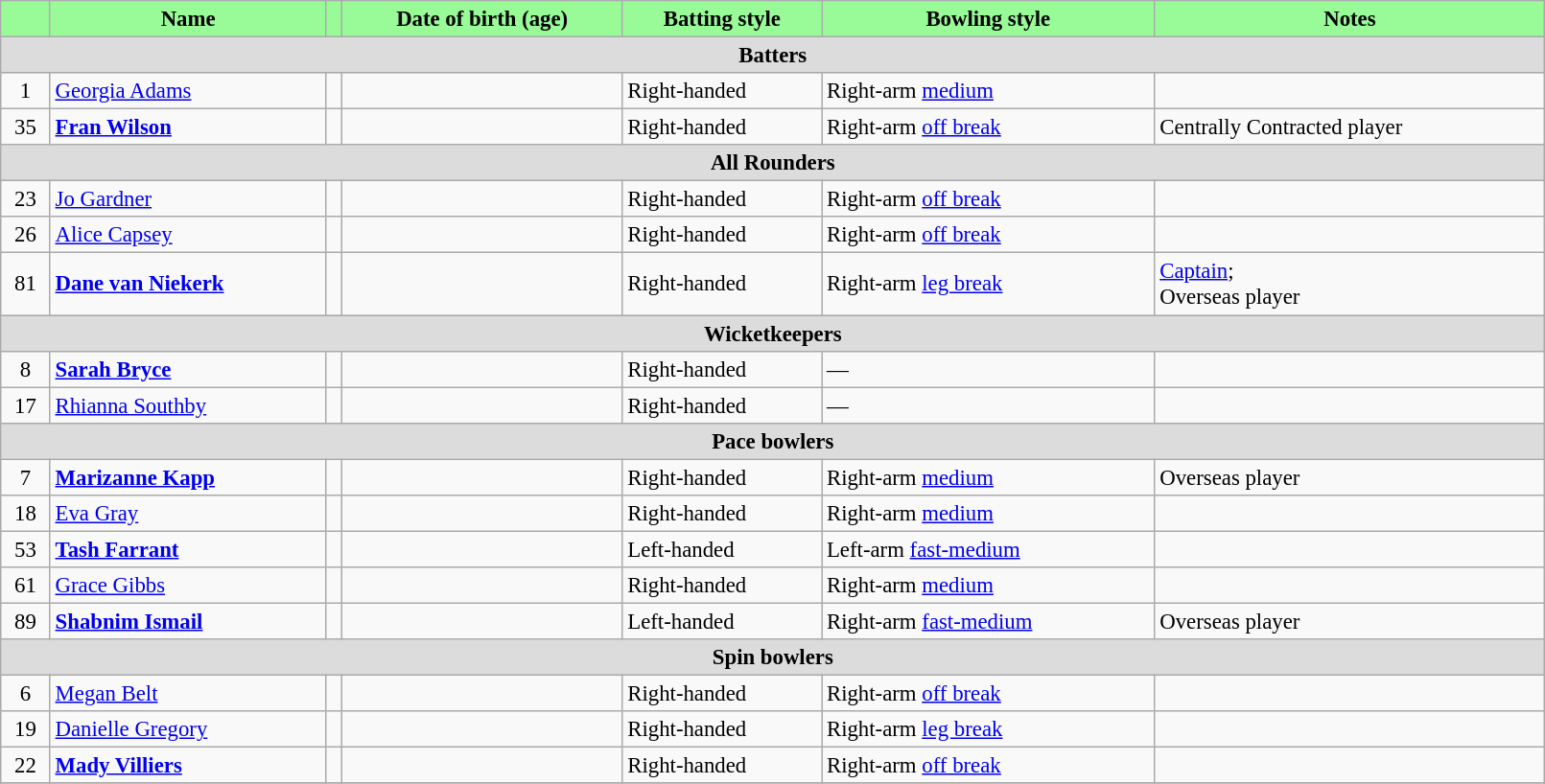<table class="wikitable" style="font-size:95%;" width="85%">
<tr>
<th style="background:palegreen; color:black"></th>
<th style="background:palegreen; color:black">Name</th>
<th style="background:palegreen; color:black"></th>
<th style="background:palegreen; color:black">Date of birth (age)</th>
<th style="background:palegreen; color:black">Batting style</th>
<th style="background:palegreen; color:black">Bowling style</th>
<th style="background:palegreen; color:black">Notes</th>
</tr>
<tr>
<th colspan="7" style="background: #DCDCDC" align=right>Batters</th>
</tr>
<tr>
<td style="text-align:center">1</td>
<td><a href='#'>Georgia Adams</a></td>
<td style="text-align:center"></td>
<td></td>
<td>Right-handed</td>
<td>Right-arm <a href='#'>medium</a></td>
<td></td>
</tr>
<tr>
<td style="text-align:center">35</td>
<td><strong><a href='#'>Fran Wilson</a></strong></td>
<td style="text-align:center"></td>
<td></td>
<td>Right-handed</td>
<td>Right-arm <a href='#'>off break</a></td>
<td>Centrally Contracted player</td>
</tr>
<tr>
<th colspan="7" style="background: #DCDCDC" align=right>All Rounders</th>
</tr>
<tr>
<td style="text-align:center">23</td>
<td><a href='#'>Jo Gardner</a></td>
<td style="text-align:center"></td>
<td></td>
<td>Right-handed</td>
<td>Right-arm <a href='#'>off break</a></td>
<td></td>
</tr>
<tr>
<td style="text-align:center">26</td>
<td><a href='#'>Alice Capsey</a></td>
<td style="text-align:center"></td>
<td></td>
<td>Right-handed</td>
<td>Right-arm <a href='#'>off break</a></td>
<td></td>
</tr>
<tr>
<td style="text-align:center">81</td>
<td><strong><a href='#'>Dane van Niekerk</a></strong></td>
<td style="text-align:center"></td>
<td></td>
<td>Right-handed</td>
<td>Right-arm <a href='#'>leg break</a></td>
<td><a href='#'>Captain</a>; <br>Overseas player</td>
</tr>
<tr>
<th colspan="7" style="background: #DCDCDC" align=right>Wicketkeepers</th>
</tr>
<tr>
<td style="text-align:center">8</td>
<td><strong><a href='#'>Sarah Bryce</a></strong></td>
<td style="text-align:center"></td>
<td></td>
<td>Right-handed</td>
<td>—</td>
<td></td>
</tr>
<tr>
<td style="text-align:center">17</td>
<td><a href='#'>Rhianna Southby</a></td>
<td style="text-align:center"></td>
<td></td>
<td>Right-handed</td>
<td>—</td>
<td></td>
</tr>
<tr>
<th colspan="7" style="background: #DCDCDC" align=right>Pace bowlers</th>
</tr>
<tr>
<td style="text-align:center">7</td>
<td><strong><a href='#'>Marizanne Kapp</a></strong></td>
<td style="text-align:center"></td>
<td></td>
<td>Right-handed</td>
<td>Right-arm <a href='#'>medium</a></td>
<td>Overseas player</td>
</tr>
<tr>
<td style="text-align:center">18</td>
<td><a href='#'>Eva Gray</a></td>
<td style="text-align:center"></td>
<td></td>
<td>Right-handed</td>
<td>Right-arm <a href='#'>medium</a></td>
<td></td>
</tr>
<tr>
<td style="text-align:center">53</td>
<td><strong><a href='#'>Tash Farrant</a></strong></td>
<td style="text-align:center"></td>
<td></td>
<td>Left-handed</td>
<td>Left-arm <a href='#'>fast-medium</a></td>
<td></td>
</tr>
<tr>
<td style="text-align:center">61</td>
<td><a href='#'>Grace Gibbs</a></td>
<td style="text-align:center"></td>
<td></td>
<td>Right-handed</td>
<td>Right-arm <a href='#'>medium</a></td>
<td></td>
</tr>
<tr>
<td style="text-align:center">89</td>
<td><strong><a href='#'>Shabnim Ismail</a></strong></td>
<td style="text-align:center"></td>
<td></td>
<td>Left-handed</td>
<td>Right-arm <a href='#'>fast-medium</a></td>
<td>Overseas player</td>
</tr>
<tr>
<th colspan="7" style="background: #DCDCDC" align=right>Spin bowlers</th>
</tr>
<tr>
<td style="text-align:center">6</td>
<td><a href='#'>Megan Belt</a></td>
<td style="text-align:center"></td>
<td></td>
<td>Right-handed</td>
<td>Right-arm <a href='#'>off break</a></td>
<td></td>
</tr>
<tr>
<td style="text-align:center">19</td>
<td><a href='#'>Danielle Gregory</a></td>
<td style="text-align:center"></td>
<td></td>
<td>Right-handed</td>
<td>Right-arm <a href='#'>leg break</a></td>
<td></td>
</tr>
<tr>
<td style="text-align:center">22</td>
<td><strong><a href='#'>Mady Villiers</a></strong></td>
<td style="text-align:center"></td>
<td></td>
<td>Right-handed</td>
<td>Right-arm <a href='#'>off break</a></td>
<td></td>
</tr>
<tr>
</tr>
</table>
